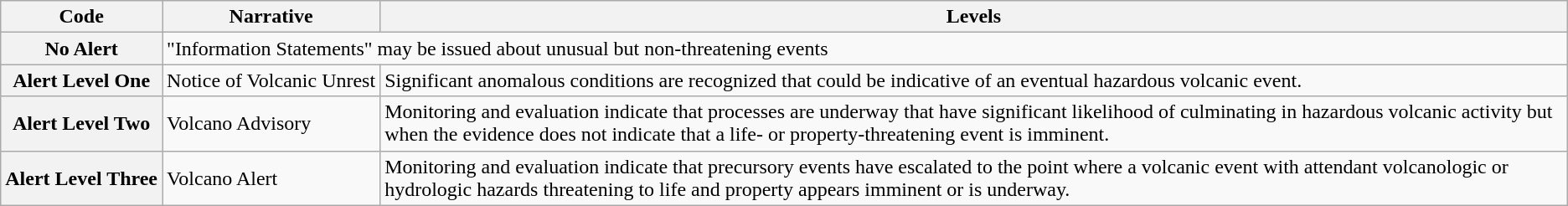<table class="wikitable">
<tr>
<th>Code</th>
<th>Narrative</th>
<th>Levels</th>
</tr>
<tr>
<th>No Alert</th>
<td colspan=2>"Information Statements" may be issued about unusual but non-threatening events</td>
</tr>
<tr>
<th>Alert Level One</th>
<td>Notice of Volcanic Unrest</td>
<td>Significant anomalous conditions are recognized that could be indicative of an eventual hazardous volcanic event.</td>
</tr>
<tr>
<th>Alert Level Two</th>
<td>Volcano Advisory</td>
<td>Monitoring and evaluation indicate that processes are underway that have significant likelihood of culminating in hazardous volcanic activity but when the evidence does not indicate that a life- or property-threatening event is imminent.</td>
</tr>
<tr>
<th>Alert Level Three</th>
<td>Volcano Alert</td>
<td>Monitoring and evaluation indicate that precursory events have escalated to the point where a volcanic event with attendant volcanologic or hydrologic hazards threatening to life and property appears imminent or is underway.</td>
</tr>
</table>
